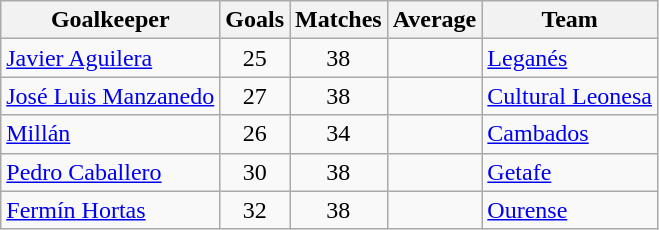<table class="wikitable sortable">
<tr>
<th>Goalkeeper</th>
<th>Goals</th>
<th>Matches</th>
<th>Average</th>
<th>Team</th>
</tr>
<tr>
<td> <a href='#'>Javier Aguilera</a></td>
<td style="text-align:center;">25</td>
<td style="text-align:center;">38</td>
<td style="text-align:center;"></td>
<td><a href='#'>Leganés</a></td>
</tr>
<tr>
<td> <a href='#'>José Luis Manzanedo</a></td>
<td style="text-align:center;">27</td>
<td style="text-align:center;">38</td>
<td style="text-align:center;"></td>
<td><a href='#'>Cultural Leonesa</a></td>
</tr>
<tr>
<td> <a href='#'>Millán</a></td>
<td style="text-align:center;">26</td>
<td style="text-align:center;">34</td>
<td style="text-align:center;"></td>
<td><a href='#'>Cambados</a></td>
</tr>
<tr>
<td> <a href='#'>Pedro Caballero</a></td>
<td style="text-align:center;">30</td>
<td style="text-align:center;">38</td>
<td style="text-align:center;"></td>
<td><a href='#'>Getafe</a></td>
</tr>
<tr>
<td> <a href='#'>Fermín Hortas</a></td>
<td style="text-align:center;">32</td>
<td style="text-align:center;">38</td>
<td style="text-align:center;"></td>
<td><a href='#'>Ourense</a></td>
</tr>
</table>
